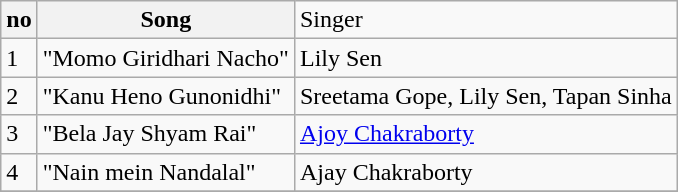<table class="wikitable">
<tr>
<th>no</th>
<th>Song</th>
<td>Singer</td>
</tr>
<tr>
<td>1</td>
<td>"Momo Giridhari Nacho"</td>
<td>Lily Sen</td>
</tr>
<tr>
<td>2</td>
<td>"Kanu Heno Gunonidhi"</td>
<td>Sreetama Gope, Lily Sen, Tapan Sinha</td>
</tr>
<tr>
<td>3</td>
<td>"Bela Jay Shyam Rai"</td>
<td><a href='#'>Ajoy Chakraborty</a></td>
</tr>
<tr>
<td>4</td>
<td>"Nain mein Nandalal"</td>
<td>Ajay Chakraborty</td>
</tr>
<tr>
</tr>
</table>
